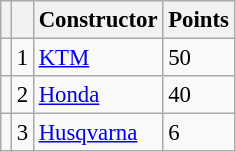<table class="wikitable" style="font-size: 95%;">
<tr>
<th></th>
<th></th>
<th>Constructor</th>
<th>Points</th>
</tr>
<tr>
<td></td>
<td align=center>1</td>
<td> <a href='#'>KTM</a></td>
<td align=left>50</td>
</tr>
<tr>
<td></td>
<td align=center>2</td>
<td> <a href='#'>Honda</a></td>
<td align=left>40</td>
</tr>
<tr>
<td></td>
<td align=center>3</td>
<td> <a href='#'>Husqvarna</a></td>
<td align=left>6</td>
</tr>
</table>
